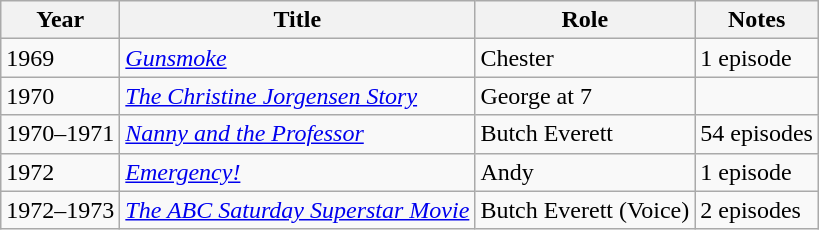<table class="wikitable sortable">
<tr>
<th>Year</th>
<th>Title</th>
<th>Role</th>
<th class="unsortable">Notes</th>
</tr>
<tr>
<td>1969</td>
<td><em><a href='#'>Gunsmoke</a></em></td>
<td>Chester</td>
<td>1 episode</td>
</tr>
<tr>
<td>1970</td>
<td><em><a href='#'>The Christine Jorgensen Story</a></em></td>
<td>George at 7</td>
<td></td>
</tr>
<tr>
<td>1970–1971</td>
<td><em><a href='#'>Nanny and the Professor</a></em></td>
<td>Butch Everett</td>
<td>54 episodes</td>
</tr>
<tr>
<td>1972</td>
<td><em><a href='#'>Emergency!</a></em></td>
<td>Andy</td>
<td>1 episode</td>
</tr>
<tr>
<td>1972–1973</td>
<td><em><a href='#'>The ABC Saturday Superstar Movie</a></em></td>
<td>Butch Everett (Voice)</td>
<td>2 episodes</td>
</tr>
</table>
